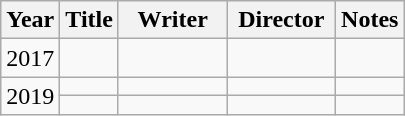<table class="wikitable">
<tr>
<th>Year</th>
<th>Title</th>
<th style="width:65px;">Writer</th>
<th style="width:65px;">Director</th>
<th>Notes</th>
</tr>
<tr>
<td>2017</td>
<td><em></em></td>
<td></td>
<td></td>
<td></td>
</tr>
<tr>
<td rowspan="2">2019</td>
<td><em></em></td>
<td></td>
<td></td>
<td></td>
</tr>
<tr>
<td><em></em></td>
<td></td>
<td></td>
<td></td>
</tr>
</table>
